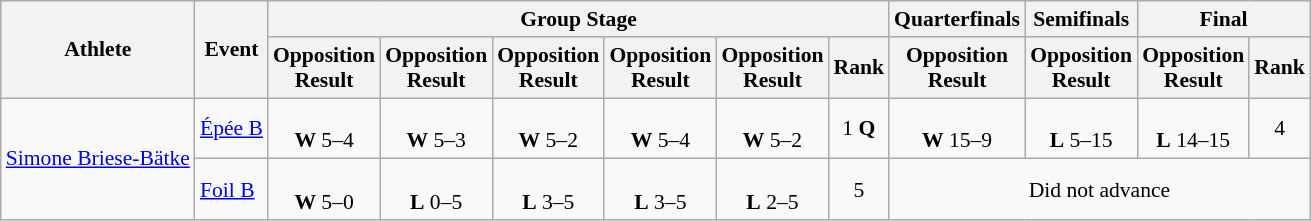<table class=wikitable style="font-size:90%">
<tr>
<th rowspan="2">Athlete</th>
<th rowspan="2">Event</th>
<th colspan="6">Group Stage</th>
<th>Quarterfinals</th>
<th>Semifinals</th>
<th colspan="2">Final</th>
</tr>
<tr>
<th>Opposition<br>Result</th>
<th>Opposition<br>Result</th>
<th>Opposition<br>Result</th>
<th>Opposition<br>Result</th>
<th>Opposition<br>Result</th>
<th>Rank</th>
<th>Opposition<br>Result</th>
<th>Opposition<br>Result</th>
<th>Opposition<br>Result</th>
<th>Rank</th>
</tr>
<tr align=center>
<td align=left rowspan=2><a href='#'>Simone Briese-Bätke</a></td>
<td align="left"><a href='#'>Épée B</a></td>
<td><br><strong>W</strong> 5–4</td>
<td><br><strong>W</strong> 5–3</td>
<td><br><strong>W</strong> 5–2</td>
<td><br><strong>W</strong> 5–4</td>
<td><br><strong>W</strong> 5–2</td>
<td>1 <strong>Q</strong></td>
<td><br><strong>W</strong> 15–9</td>
<td><br><strong>L</strong> 5–15</td>
<td><br><strong>L</strong> 14–15</td>
<td>4</td>
</tr>
<tr align=center>
<td align="left"><a href='#'>Foil B</a></td>
<td><br><strong>W</strong> 5–0</td>
<td><br><strong>L</strong> 0–5</td>
<td><br><strong>L</strong> 3–5</td>
<td><br><strong>L</strong> 3–5</td>
<td><br><strong>L</strong> 2–5</td>
<td>5</td>
<td colspan=4>Did not advance</td>
</tr>
</table>
